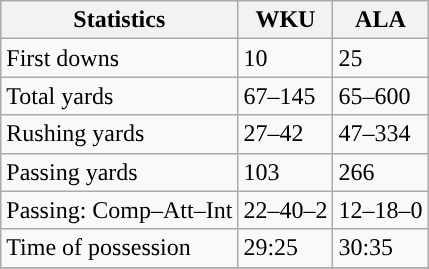<table class="wikitable" style="float: left;">
<tr>
<th>Statistics</th>
<th>WKU</th>
<th>ALA</th>
</tr>
<tr>
<td>First downs</td>
<td>10</td>
<td>25</td>
</tr>
<tr>
<td>Total yards</td>
<td>67–145</td>
<td>65–600</td>
</tr>
<tr>
<td>Rushing yards</td>
<td>27–42</td>
<td>47–334</td>
</tr>
<tr>
<td>Passing yards</td>
<td>103</td>
<td>266</td>
</tr>
<tr>
<td>Passing: Comp–Att–Int</td>
<td>22–40–2</td>
<td>12–18–0</td>
</tr>
<tr>
<td>Time of possession</td>
<td>29:25</td>
<td>30:35</td>
</tr>
<tr>
</tr>
</table>
